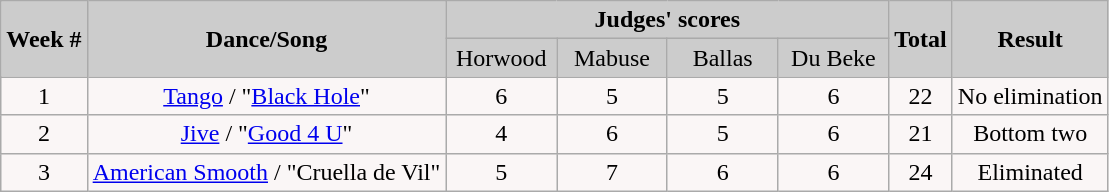<table class="wikitable collapsible collapsed">
<tr style="text-align: center; background:#ccc;">
<td rowspan="2"><strong>Week #</strong></td>
<td rowspan="2"><strong>Dance/Song</strong></td>
<td colspan="4"><strong>Judges' scores</strong></td>
<td rowspan="2"><strong>Total</strong></td>
<td rowspan="2"><strong>Result</strong></td>
</tr>
<tr style="text-align: center; background:#ccc;">
<td style="width:10%; ">Horwood</td>
<td style="width:10%; ">Mabuse</td>
<td style="width:10%; ">Ballas</td>
<td style="width:10%; ">Du Beke</td>
</tr>
<tr style="text-align: center; background:#faf6f6;">
<td>1</td>
<td><a href='#'>Tango</a> / "<a href='#'>Black Hole</a>"</td>
<td>6</td>
<td>5</td>
<td>5</td>
<td>6</td>
<td>22</td>
<td>No elimination</td>
</tr>
<tr style="text-align: center; background:#faf6f6;">
<td>2</td>
<td><a href='#'>Jive</a> / "<a href='#'>Good 4 U</a>"</td>
<td>4</td>
<td>6</td>
<td>5</td>
<td>6</td>
<td>21</td>
<td>Bottom two</td>
</tr>
<tr style="text-align: center; background:#faf6f6;">
<td>3</td>
<td><a href='#'>American Smooth</a> / "Cruella de Vil"</td>
<td>5</td>
<td>7</td>
<td>6</td>
<td>6</td>
<td>24</td>
<td>Eliminated</td>
</tr>
</table>
